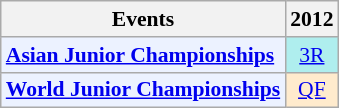<table class="wikitable" style="font-size: 90%; text-align:center">
<tr>
<th>Events</th>
<th>2012</th>
</tr>
<tr>
<td bgcolor="#ECF2FF"; align="left"><strong><a href='#'>Asian Junior Championships</a></strong></td>
<td bgcolor=AFEEEE><a href='#'>3R</a></td>
</tr>
<tr>
<td bgcolor="#ECF2FF"; align="left"><strong><a href='#'>World Junior Championships</a></strong></td>
<td bgcolor=FFEBCD><a href='#'>QF</a></td>
</tr>
</table>
